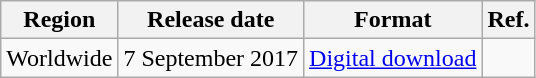<table class="wikitable">
<tr>
<th>Region</th>
<th>Release date</th>
<th>Format</th>
<th>Ref.</th>
</tr>
<tr>
<td>Worldwide</td>
<td>7 September 2017</td>
<td><a href='#'>Digital download</a></td>
<td></td>
</tr>
</table>
